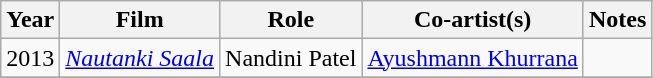<table class="wikitable sortable">
<tr style="text-align:center;">
<th>Year</th>
<th>Film</th>
<th>Role</th>
<th>Co-artist(s)</th>
<th class="unsortable">Notes</th>
</tr>
<tr>
<td>2013</td>
<td><em><a href='#'>Nautanki Saala</a></em></td>
<td>Nandini Patel</td>
<td><a href='#'>Ayushmann Khurrana</a></td>
<td></td>
</tr>
<tr>
</tr>
</table>
